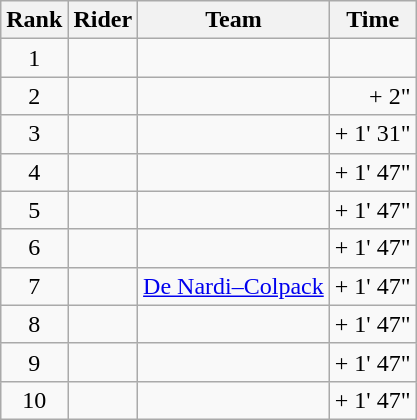<table class="wikitable">
<tr>
<th scope="col">Rank</th>
<th scope="col">Rider</th>
<th scope="col">Team</th>
<th scope="col">Time</th>
</tr>
<tr>
<td style="text-align:center;">1</td>
<td></td>
<td></td>
<td style="text-align:right;"></td>
</tr>
<tr>
<td style="text-align:center;">2</td>
<td></td>
<td></td>
<td style="text-align:right;">+ 2"</td>
</tr>
<tr>
<td style="text-align:center;">3</td>
<td></td>
<td></td>
<td style="text-align:right;">+ 1' 31"</td>
</tr>
<tr>
<td style="text-align:center;">4</td>
<td></td>
<td></td>
<td style="text-align:right;">+ 1' 47"</td>
</tr>
<tr>
<td style="text-align:center;">5</td>
<td></td>
<td></td>
<td style="text-align:right;">+ 1' 47"</td>
</tr>
<tr>
<td style="text-align:center;">6</td>
<td></td>
<td></td>
<td style="text-align:right;">+ 1' 47"</td>
</tr>
<tr>
<td style="text-align:center;">7</td>
<td></td>
<td><a href='#'>De Nardi–Colpack</a></td>
<td style="text-align:right;">+ 1' 47"</td>
</tr>
<tr>
<td style="text-align:center;">8</td>
<td></td>
<td></td>
<td style="text-align:right;">+ 1' 47"</td>
</tr>
<tr>
<td style="text-align:center;">9</td>
<td></td>
<td></td>
<td style="text-align:right;">+ 1' 47"</td>
</tr>
<tr>
<td style="text-align:center;">10</td>
<td></td>
<td></td>
<td style="text-align:right;">+ 1' 47"</td>
</tr>
</table>
